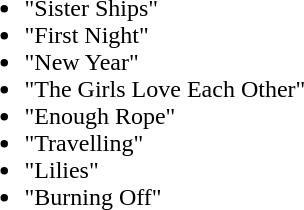<table border="0" cellpadding="5">
<tr ---->
<td valign="top"><br><ul><li>"Sister Ships"</li><li>"First Night"</li><li>"New Year"</li><li>"The Girls Love Each Other"</li><li>"Enough Rope"</li><li>"Travelling"</li><li>"Lilies"</li><li>"Burning Off"</li></ul></td>
</tr>
</table>
